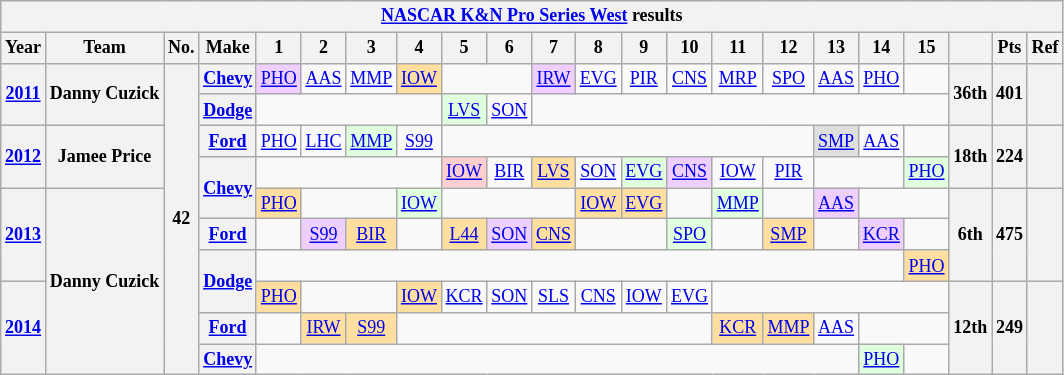<table class="wikitable" style="text-align:center; font-size:75%">
<tr>
<th colspan=23><a href='#'>NASCAR K&N Pro Series West</a> results</th>
</tr>
<tr>
<th>Year</th>
<th>Team</th>
<th>No.</th>
<th>Make</th>
<th>1</th>
<th>2</th>
<th>3</th>
<th>4</th>
<th>5</th>
<th>6</th>
<th>7</th>
<th>8</th>
<th>9</th>
<th>10</th>
<th>11</th>
<th>12</th>
<th>13</th>
<th>14</th>
<th>15</th>
<th></th>
<th>Pts</th>
<th>Ref</th>
</tr>
<tr>
<th rowspan=2><a href='#'>2011</a></th>
<th rowspan=2>Danny Cuzick</th>
<th rowspan=10>42</th>
<th><a href='#'>Chevy</a></th>
<td style="background:#EFCFFF;"><a href='#'>PHO</a><br></td>
<td><a href='#'>AAS</a></td>
<td><a href='#'>MMP</a></td>
<td style="background:#FFDF9F;"><a href='#'>IOW</a><br></td>
<td colspan=2></td>
<td style="background:#EFCFFF;"><a href='#'>IRW</a><br></td>
<td><a href='#'>EVG</a></td>
<td><a href='#'>PIR</a></td>
<td><a href='#'>CNS</a></td>
<td><a href='#'>MRP</a></td>
<td><a href='#'>SPO</a></td>
<td><a href='#'>AAS</a></td>
<td><a href='#'>PHO</a></td>
<td></td>
<th rowspan=2>36th</th>
<th rowspan=2>401</th>
<th rowspan=2></th>
</tr>
<tr>
<th><a href='#'>Dodge</a></th>
<td colspan=4></td>
<td style="background:#DFFFDF;"><a href='#'>LVS</a><br></td>
<td><a href='#'>SON</a></td>
<td colspan=10></td>
</tr>
<tr>
<th rowspan=2><a href='#'>2012</a></th>
<th rowspan=2>Jamee Price</th>
<th><a href='#'>Ford</a></th>
<td><a href='#'>PHO</a></td>
<td><a href='#'>LHC</a></td>
<td style="background:#DFFFDF;"><a href='#'>MMP</a><br></td>
<td><a href='#'>S99</a></td>
<td colspan=8></td>
<td style="background:#DFDFDF;"><a href='#'>SMP</a><br></td>
<td><a href='#'>AAS</a></td>
<td></td>
<th rowspan=2>18th</th>
<th rowspan=2>224</th>
<th rowspan=2></th>
</tr>
<tr>
<th rowspan=2><a href='#'>Chevy</a></th>
<td colspan=4></td>
<td style="background:#FFCFCF;"><a href='#'>IOW</a><br></td>
<td><a href='#'>BIR</a></td>
<td style="background:#FFDF9F;"><a href='#'>LVS</a><br></td>
<td><a href='#'>SON</a></td>
<td style="background:#DFFFDF;"><a href='#'>EVG</a><br></td>
<td style="background:#EFCFFF;"><a href='#'>CNS</a><br></td>
<td><a href='#'>IOW</a></td>
<td><a href='#'>PIR</a></td>
<td colspan=2></td>
<td style="background:#DFFFDF;"><a href='#'>PHO</a><br></td>
</tr>
<tr>
<th rowspan=3><a href='#'>2013</a></th>
<th rowspan=6>Danny Cuzick</th>
<td style="background:#FFDF9F;"><a href='#'>PHO</a><br></td>
<td colspan=2></td>
<td style="background:#DFFFDF;"><a href='#'>IOW</a><br></td>
<td colspan=3></td>
<td style="background:#FFDF9F;"><a href='#'>IOW</a><br></td>
<td style="background:#FFDF9F;"><a href='#'>EVG</a><br></td>
<td></td>
<td style="background:#DFFFDF;"><a href='#'>MMP</a><br></td>
<td></td>
<td style="background:#EFCFFF;"><a href='#'>AAS</a><br></td>
<td colspan=2></td>
<th rowspan=3>6th</th>
<th rowspan=3>475</th>
<th rowspan=3></th>
</tr>
<tr>
<th><a href='#'>Ford</a></th>
<td></td>
<td style="background:#EFCFFF;"><a href='#'>S99</a><br></td>
<td style="background:#FFDF9F;"><a href='#'>BIR</a><br></td>
<td></td>
<td style="background:#FFDF9F;"><a href='#'>L44</a><br></td>
<td style="background:#EFCFFF;"><a href='#'>SON</a><br></td>
<td style="background:#FFDF9F;"><a href='#'>CNS</a><br></td>
<td colspan=2></td>
<td style="background:#DFFFDF;"><a href='#'>SPO</a><br></td>
<td></td>
<td style="background:#FFDF9F;"><a href='#'>SMP</a><br></td>
<td></td>
<td style="background:#EFCFFF;"><a href='#'>KCR</a><br></td>
<td></td>
</tr>
<tr>
<th rowspan=2><a href='#'>Dodge</a></th>
<td colspan=14></td>
<td style="background:#FFDF9F;"><a href='#'>PHO</a><br></td>
</tr>
<tr>
<th rowspan=3><a href='#'>2014</a></th>
<td style="background:#FFDF9F;"><a href='#'>PHO</a><br></td>
<td colspan=2></td>
<td style="background:#FFDF9F;"><a href='#'>IOW</a><br></td>
<td><a href='#'>KCR</a></td>
<td><a href='#'>SON</a></td>
<td><a href='#'>SLS</a></td>
<td><a href='#'>CNS</a></td>
<td><a href='#'>IOW</a></td>
<td><a href='#'>EVG</a></td>
<td colspan=5></td>
<th rowspan=3>12th</th>
<th rowspan=3>249</th>
<th rowspan=3></th>
</tr>
<tr>
<th><a href='#'>Ford</a></th>
<td></td>
<td style="background:#FFDF9F;"><a href='#'>IRW</a><br></td>
<td style="background:#FFDF9F;"><a href='#'>S99</a><br></td>
<td colspan=7></td>
<td style="background:#FFDF9F;"><a href='#'>KCR</a><br></td>
<td style="background:#FFDF9F;"><a href='#'>MMP</a><br></td>
<td><a href='#'>AAS</a></td>
<td colspan=2></td>
</tr>
<tr>
<th><a href='#'>Chevy</a></th>
<td colspan=13></td>
<td style="background:#DFFFDF;"><a href='#'>PHO</a><br></td>
<td></td>
</tr>
</table>
